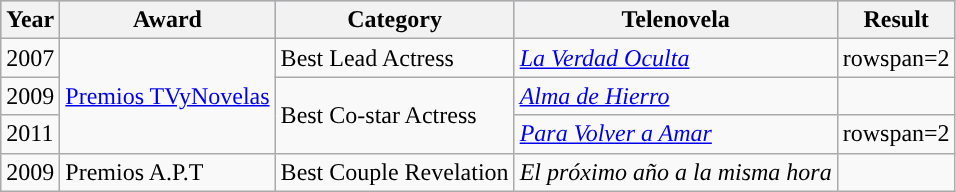<table class="wikitable">
<tr style="background:#b0c4de;">
<th>Year</th>
<th>Award</th>
<th>Category</th>
<th>Telenovela</th>
<th>Result</th>
</tr>
<tr>
<td>2007</td>
<td rowspan=3><a href='#'>Premios TVyNovelas</a></td>
<td>Best Lead Actress</td>
<td><em><a href='#'>La Verdad Oculta</a></em></td>
<td>rowspan=2 </td>
</tr>
<tr>
<td>2009</td>
<td rowspan=2>Best Co-star Actress</td>
<td><em><a href='#'>Alma de Hierro</a> </em></td>
</tr>
<tr>
<td>2011</td>
<td><em><a href='#'>Para Volver a Amar</a></em></td>
<td>rowspan=2  </td>
</tr>
<tr>
<td>2009</td>
<td>Premios A.P.T</td>
<td>Best Couple Revelation</td>
<td><em>El próximo año a la misma hora</em></td>
</tr>
</table>
